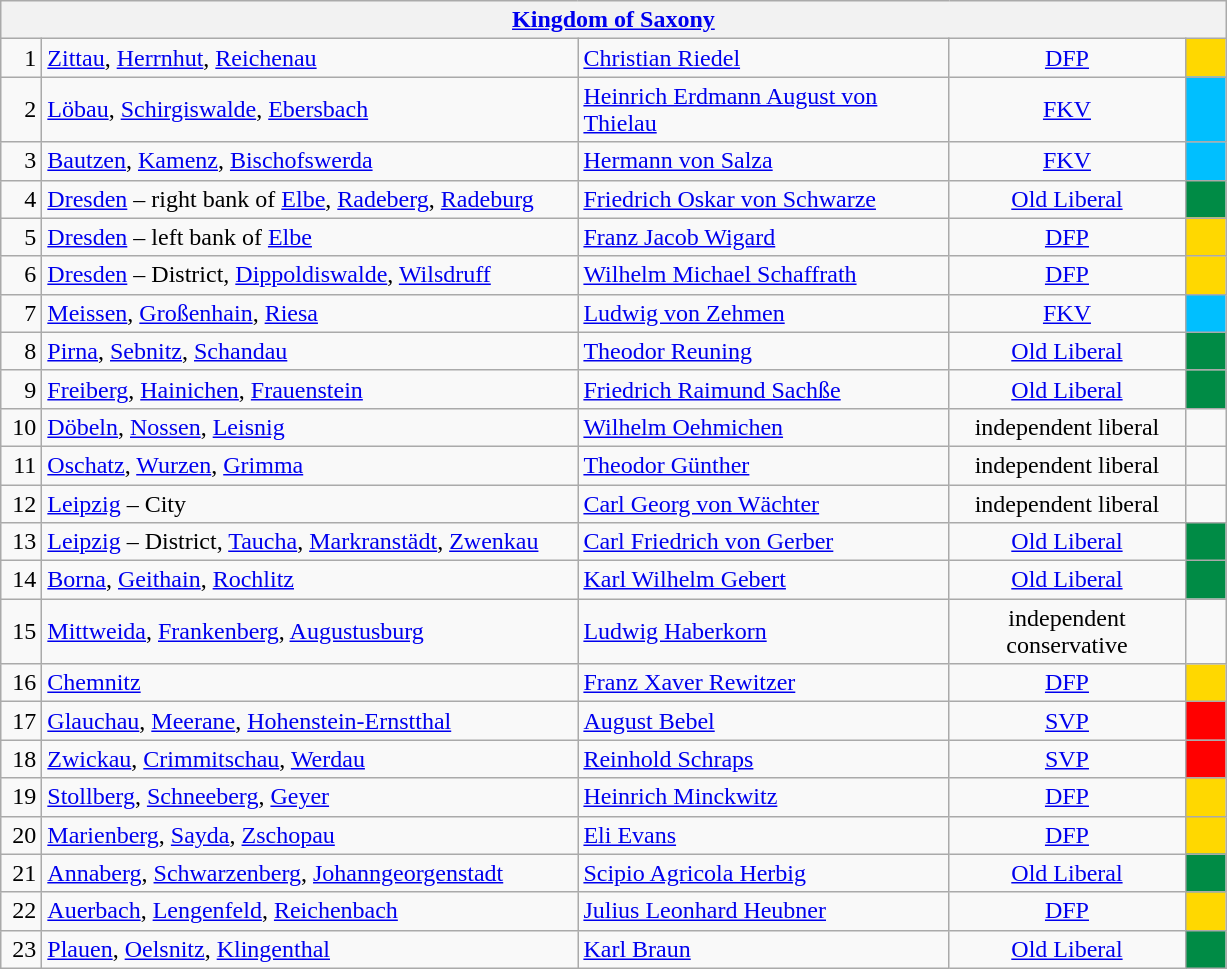<table class="wikitable">
<tr>
<th colspan="5" align="center"><a href='#'>Kingdom of Saxony</a></th>
</tr>
<tr>
<td align="right" width="20">1</td>
<td width="350"><a href='#'>Zittau</a>, <a href='#'>Herrnhut</a>, <a href='#'>Reichenau</a></td>
<td width="240"><a href='#'>Christian Riedel</a></td>
<td align="center" width="150"><a href='#'>DFP</a></td>
<td bgcolor="#FFD800" width="20"></td>
</tr>
<tr>
<td align="right">2</td>
<td><a href='#'>Löbau</a>, <a href='#'>Schirgiswalde</a>, <a href='#'>Ebersbach</a></td>
<td><a href='#'>Heinrich Erdmann August von Thielau</a></td>
<td align="center"><a href='#'>FKV</a></td>
<td bgcolor="#00BFFF"></td>
</tr>
<tr>
<td align="right">3</td>
<td><a href='#'>Bautzen</a>, <a href='#'>Kamenz</a>, <a href='#'>Bischofswerda</a></td>
<td><a href='#'>Hermann von Salza</a></td>
<td align="center"><a href='#'>FKV</a></td>
<td bgcolor="#00BFFF"></td>
</tr>
<tr>
<td align="right">4</td>
<td><a href='#'>Dresden</a> – right bank of <a href='#'>Elbe</a>, <a href='#'>Radeberg</a>, <a href='#'>Radeburg</a></td>
<td><a href='#'>Friedrich Oskar von Schwarze</a></td>
<td align="center"><a href='#'>Old Liberal</a></td>
<td bgcolor="#008B45"></td>
</tr>
<tr>
<td align="right">5</td>
<td><a href='#'>Dresden</a> – left bank of <a href='#'>Elbe</a></td>
<td><a href='#'>Franz Jacob Wigard</a></td>
<td align="center"><a href='#'>DFP</a></td>
<td bgcolor="#FFD800"></td>
</tr>
<tr>
<td align="right">6</td>
<td><a href='#'>Dresden</a> – District,  <a href='#'>Dippoldiswalde</a>, <a href='#'>Wilsdruff</a></td>
<td><a href='#'>Wilhelm Michael Schaffrath</a></td>
<td align="center"><a href='#'>DFP</a></td>
<td bgcolor="#FFD800"></td>
</tr>
<tr>
<td align="right">7</td>
<td><a href='#'>Meissen</a>, <a href='#'>Großenhain</a>, <a href='#'>Riesa</a></td>
<td><a href='#'>Ludwig von Zehmen</a></td>
<td align="center"><a href='#'>FKV</a></td>
<td bgcolor="#00BFFF"></td>
</tr>
<tr>
<td align="right">8</td>
<td><a href='#'>Pirna</a>, <a href='#'>Sebnitz</a>, <a href='#'>Schandau</a></td>
<td><a href='#'>Theodor Reuning</a></td>
<td align="center"><a href='#'>Old Liberal</a></td>
<td bgcolor="#008B45"></td>
</tr>
<tr>
<td align="right">9</td>
<td><a href='#'>Freiberg</a>, <a href='#'>Hainichen</a>, <a href='#'>Frauenstein</a></td>
<td><a href='#'>Friedrich Raimund Sachße</a></td>
<td align="center"><a href='#'>Old Liberal</a></td>
<td bgcolor="#008B45"></td>
</tr>
<tr>
<td align="right">10</td>
<td><a href='#'>Döbeln</a>, <a href='#'>Nossen</a>, <a href='#'>Leisnig</a></td>
<td><a href='#'>Wilhelm Oehmichen</a></td>
<td align="center">independent liberal</td>
<td></td>
</tr>
<tr>
<td align="right">11</td>
<td><a href='#'>Oschatz</a>, <a href='#'>Wurzen</a>, <a href='#'>Grimma</a></td>
<td><a href='#'>Theodor Günther</a></td>
<td align="center">independent liberal</td>
<td></td>
</tr>
<tr>
<td align="right">12</td>
<td><a href='#'>Leipzig</a> – City</td>
<td><a href='#'>Carl Georg von Wächter</a></td>
<td align="center">independent liberal</td>
<td></td>
</tr>
<tr>
<td align="right">13</td>
<td><a href='#'>Leipzig</a> – District,  <a href='#'>Taucha</a>, <a href='#'>Markranstädt</a>, <a href='#'>Zwenkau</a></td>
<td><a href='#'>Carl Friedrich von Gerber</a></td>
<td align="center"><a href='#'>Old Liberal</a></td>
<td bgcolor="#008B45"></td>
</tr>
<tr>
<td align="right">14</td>
<td><a href='#'>Borna</a>, <a href='#'>Geithain</a>, <a href='#'>Rochlitz</a></td>
<td><a href='#'>Karl Wilhelm Gebert</a></td>
<td align="center"><a href='#'>Old Liberal</a></td>
<td bgcolor="#008B45"></td>
</tr>
<tr>
<td align="right">15</td>
<td><a href='#'>Mittweida</a>, <a href='#'>Frankenberg</a>, <a href='#'>Augustusburg</a></td>
<td><a href='#'>Ludwig Haberkorn</a></td>
<td align="center">independent conservative</td>
<td></td>
</tr>
<tr>
<td align="right">16</td>
<td><a href='#'>Chemnitz</a></td>
<td><a href='#'>Franz Xaver Rewitzer</a></td>
<td align="center"><a href='#'>DFP</a></td>
<td bgcolor="#FFD800"></td>
</tr>
<tr>
<td align="right">17</td>
<td><a href='#'>Glauchau</a>, <a href='#'>Meerane</a>, <a href='#'>Hohenstein-Ernstthal</a></td>
<td><a href='#'>August Bebel</a></td>
<td align="center"><a href='#'>SVP</a></td>
<td bgcolor="#FF0000"></td>
</tr>
<tr>
<td align="right">18</td>
<td><a href='#'>Zwickau</a>, <a href='#'>Crimmitschau</a>, <a href='#'>Werdau</a></td>
<td><a href='#'>Reinhold Schraps</a></td>
<td align="center"><a href='#'>SVP</a></td>
<td bgcolor="#FF0000"></td>
</tr>
<tr>
<td align="right">19</td>
<td><a href='#'>Stollberg</a>, <a href='#'>Schneeberg</a>, <a href='#'>Geyer</a></td>
<td><a href='#'>Heinrich Minckwitz</a></td>
<td align="center"><a href='#'>DFP</a></td>
<td bgcolor="#FFD800"></td>
</tr>
<tr>
<td align="right">20</td>
<td><a href='#'>Marienberg</a>, <a href='#'>Sayda</a>, <a href='#'>Zschopau</a></td>
<td><a href='#'>Eli Evans</a></td>
<td align="center"><a href='#'>DFP</a></td>
<td bgcolor="#FFD800"></td>
</tr>
<tr>
<td align="right">21</td>
<td><a href='#'>Annaberg</a>, <a href='#'>Schwarzenberg</a>, <a href='#'>Johanngeorgenstadt</a></td>
<td><a href='#'>Scipio Agricola Herbig</a></td>
<td align="center"><a href='#'>Old Liberal</a></td>
<td bgcolor="#008B45"></td>
</tr>
<tr>
<td align="right">22</td>
<td><a href='#'>Auerbach</a>, <a href='#'>Lengenfeld</a>, <a href='#'>Reichenbach</a></td>
<td><a href='#'>Julius Leonhard Heubner</a></td>
<td align="center"><a href='#'>DFP</a></td>
<td bgcolor="#FFD800"></td>
</tr>
<tr>
<td align="right">23</td>
<td><a href='#'>Plauen</a>, <a href='#'>Oelsnitz</a>, <a href='#'>Klingenthal</a></td>
<td><a href='#'>Karl Braun</a></td>
<td align="center"><a href='#'>Old Liberal</a></td>
<td bgcolor="#008B45"></td>
</tr>
</table>
